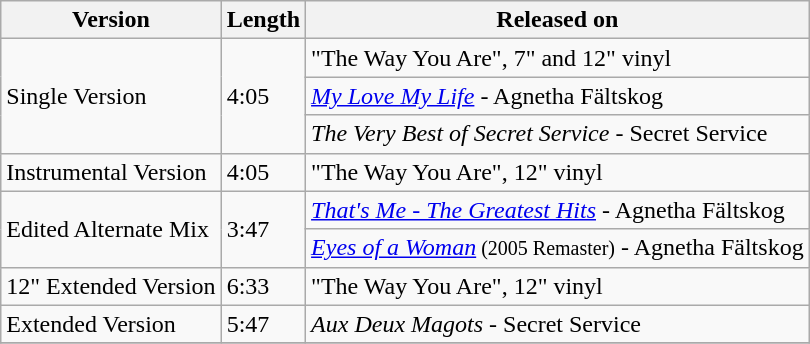<table class="wikitable">
<tr>
<th>Version</th>
<th>Length</th>
<th>Released on</th>
</tr>
<tr>
<td rowspan="3">Single Version</td>
<td rowspan="3">4:05</td>
<td>"The Way You Are", 7" and 12" vinyl</td>
</tr>
<tr>
<td><em><a href='#'>My Love My Life</a></em> - Agnetha Fältskog</td>
</tr>
<tr>
<td><em>The Very Best of Secret Service</em> - Secret Service</td>
</tr>
<tr>
<td>Instrumental Version</td>
<td>4:05</td>
<td>"The Way You Are", 12" vinyl</td>
</tr>
<tr>
<td rowspan="2">Edited Alternate Mix</td>
<td rowspan="2">3:47</td>
<td><em><a href='#'>That's Me - The Greatest Hits</a></em> - Agnetha Fältskog</td>
</tr>
<tr>
<td><em><a href='#'>Eyes of a Woman</a></em><small> (2005 Remaster)</small> - Agnetha Fältskog</td>
</tr>
<tr>
<td>12" Extended Version</td>
<td>6:33</td>
<td>"The Way You Are", 12" vinyl</td>
</tr>
<tr>
<td>Extended Version</td>
<td>5:47</td>
<td><em>Aux Deux Magots</em> - Secret Service</td>
</tr>
<tr>
</tr>
</table>
